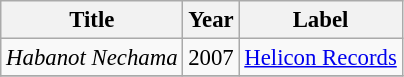<table class="wikitable" style="font-size: 95%;">
<tr>
<th>Title</th>
<th>Year</th>
<th>Label</th>
</tr>
<tr>
<td><em>Habanot Nechama</em></td>
<td>2007</td>
<td><a href='#'>Helicon Records</a></td>
</tr>
<tr>
</tr>
</table>
